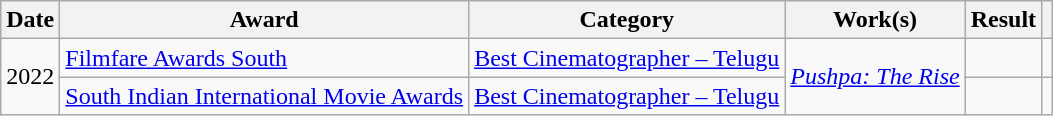<table class="wikitable" style="margin-right: 0;">
<tr>
<th>Date</th>
<th>Award</th>
<th>Category</th>
<th>Work(s)</th>
<th>Result</th>
<th></th>
</tr>
<tr>
<td rowspan="2">2022</td>
<td><a href='#'>Filmfare Awards South</a></td>
<td><a href='#'>Best Cinematographer – Telugu</a></td>
<td rowspan="2"><em><a href='#'>Pushpa: The Rise</a></em></td>
<td></td>
<td></td>
</tr>
<tr>
<td><a href='#'>South Indian International Movie Awards</a></td>
<td><a href='#'>Best Cinematographer – Telugu</a></td>
<td></td>
<td></td>
</tr>
</table>
